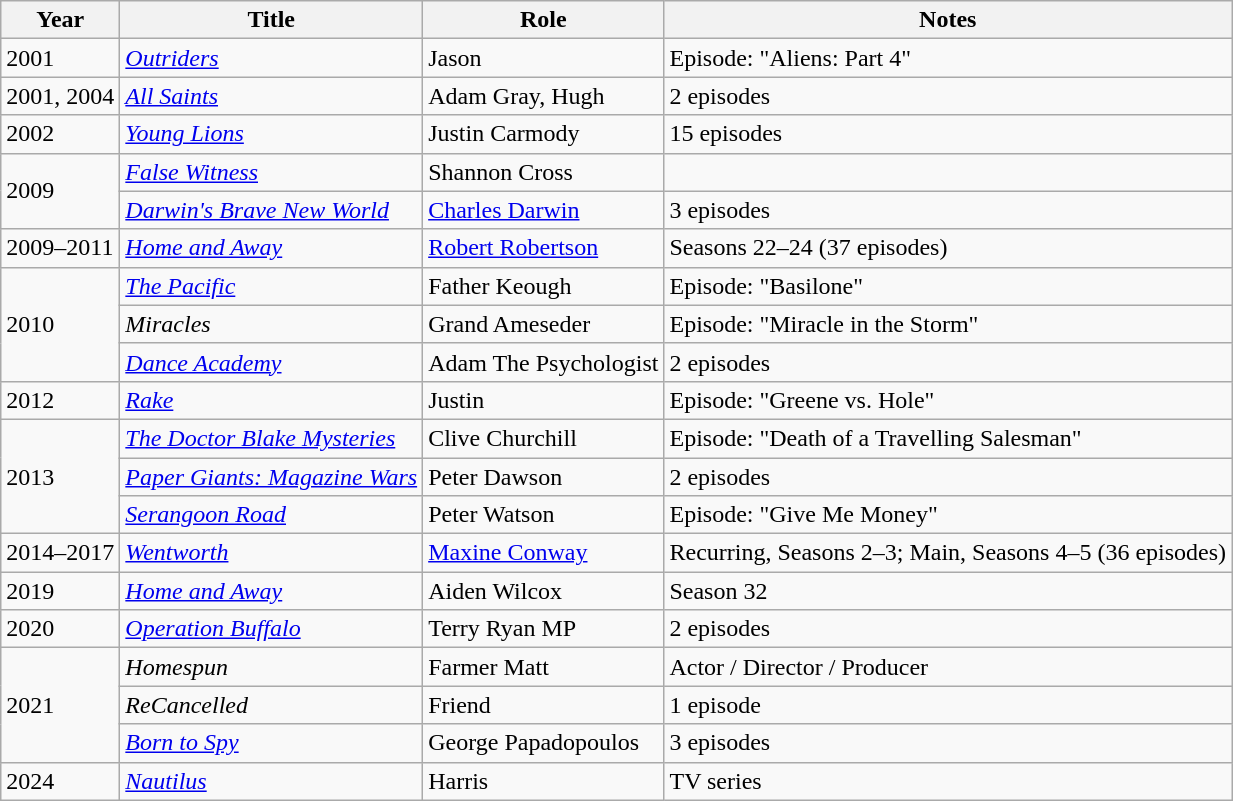<table class="wikitable sortable">
<tr>
<th>Year</th>
<th>Title</th>
<th>Role</th>
<th>Notes</th>
</tr>
<tr>
<td>2001</td>
<td><em><a href='#'>Outriders</a></em></td>
<td>Jason</td>
<td>Episode: "Aliens: Part 4"</td>
</tr>
<tr>
<td>2001, 2004</td>
<td><em><a href='#'>All Saints</a></em></td>
<td>Adam Gray, Hugh</td>
<td>2 episodes</td>
</tr>
<tr>
<td>2002</td>
<td><em><a href='#'>Young Lions</a></em></td>
<td>Justin Carmody</td>
<td>15 episodes</td>
</tr>
<tr>
<td rowspan="2">2009</td>
<td><em><a href='#'>False Witness</a></em></td>
<td>Shannon Cross</td>
<td></td>
</tr>
<tr>
<td><em><a href='#'>Darwin's Brave New World</a></em></td>
<td><a href='#'>Charles Darwin</a></td>
<td>3 episodes</td>
</tr>
<tr>
<td>2009–2011</td>
<td><em><a href='#'>Home and Away</a></em></td>
<td><a href='#'>Robert Robertson</a></td>
<td>Seasons 22–24 (37 episodes)</td>
</tr>
<tr>
<td rowspan="3">2010</td>
<td><em><a href='#'>The Pacific</a></em></td>
<td>Father Keough</td>
<td>Episode: "Basilone"</td>
</tr>
<tr>
<td><em>Miracles</em></td>
<td>Grand Ameseder</td>
<td>Episode: "Miracle in the Storm"</td>
</tr>
<tr>
<td><em><a href='#'>Dance Academy</a></em></td>
<td>Adam The Psychologist</td>
<td>2 episodes</td>
</tr>
<tr>
<td>2012</td>
<td><em><a href='#'>Rake</a></em></td>
<td>Justin</td>
<td>Episode: "Greene vs. Hole"</td>
</tr>
<tr>
<td rowspan="3">2013</td>
<td><em><a href='#'>The Doctor Blake Mysteries</a></em></td>
<td>Clive Churchill</td>
<td>Episode: "Death of a Travelling Salesman"</td>
</tr>
<tr>
<td><em><a href='#'>Paper Giants: Magazine Wars</a></em></td>
<td>Peter Dawson</td>
<td>2 episodes</td>
</tr>
<tr>
<td><em><a href='#'>Serangoon Road</a></em></td>
<td>Peter Watson</td>
<td>Episode: "Give Me Money"</td>
</tr>
<tr>
<td>2014–2017</td>
<td><em><a href='#'>Wentworth</a></em></td>
<td><a href='#'>Maxine Conway</a></td>
<td>Recurring, Seasons 2–3; Main, Seasons 4–5 (36 episodes)</td>
</tr>
<tr>
<td>2019</td>
<td><em><a href='#'>Home and Away</a></em></td>
<td>Aiden Wilcox</td>
<td>Season 32</td>
</tr>
<tr>
<td>2020</td>
<td><em><a href='#'>Operation Buffalo</a></em></td>
<td>Terry Ryan MP</td>
<td>2 episodes</td>
</tr>
<tr>
<td rowspan="3">2021</td>
<td><em>Homespun</em></td>
<td>Farmer Matt</td>
<td>Actor / Director / Producer</td>
</tr>
<tr>
<td><em>ReCancelled</em></td>
<td>Friend</td>
<td>1 episode</td>
</tr>
<tr>
<td><em><a href='#'>Born to Spy</a> </em></td>
<td>George Papadopoulos</td>
<td>3 episodes</td>
</tr>
<tr>
<td>2024</td>
<td><em><a href='#'>Nautilus</a></em></td>
<td>Harris</td>
<td>TV series</td>
</tr>
</table>
